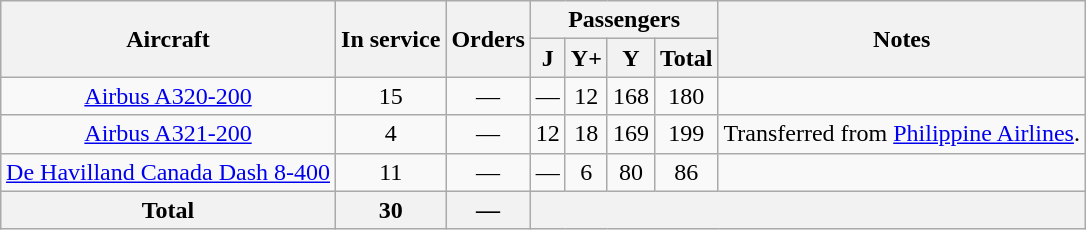<table class="wikitable" style="border-collapse:collapse;text-align:center;margin:auto;">
<tr>
<th rowspan="2">Aircraft</th>
<th rowspan="2">In service</th>
<th rowspan="2">Orders</th>
<th colspan="4">Passengers</th>
<th rowspan="2">Notes</th>
</tr>
<tr>
<th><abbr>J</abbr></th>
<th><abbr>Y+</abbr></th>
<th><abbr>Y</abbr></th>
<th>Total</th>
</tr>
<tr>
<td><a href='#'>Airbus A320-200</a></td>
<td>15</td>
<td>—</td>
<td>—</td>
<td>12</td>
<td>168</td>
<td>180</td>
<td></td>
</tr>
<tr>
<td><a href='#'>Airbus A321-200</a></td>
<td>4</td>
<td>—</td>
<td>12</td>
<td>18</td>
<td>169</td>
<td>199</td>
<td>Transferred from <a href='#'>Philippine Airlines</a>.</td>
</tr>
<tr>
<td><a href='#'>De Havilland Canada Dash 8-400</a></td>
<td>11</td>
<td>—</td>
<td>—</td>
<td>6</td>
<td>80</td>
<td>86</td>
<td></td>
</tr>
<tr>
<th>Total</th>
<th>30</th>
<th>—</th>
<th colspan="5"></th>
</tr>
</table>
